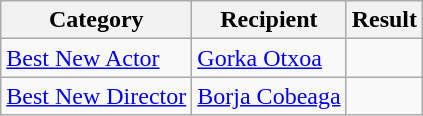<table class="wikitable">
<tr>
<th>Category</th>
<th>Recipient</th>
<th>Result</th>
</tr>
<tr>
<td><a href='#'>Best New Actor</a></td>
<td><a href='#'>Gorka Otxoa</a></td>
<td></td>
</tr>
<tr>
<td><a href='#'>Best New Director</a></td>
<td><a href='#'>Borja Cobeaga</a></td>
<td></td>
</tr>
</table>
